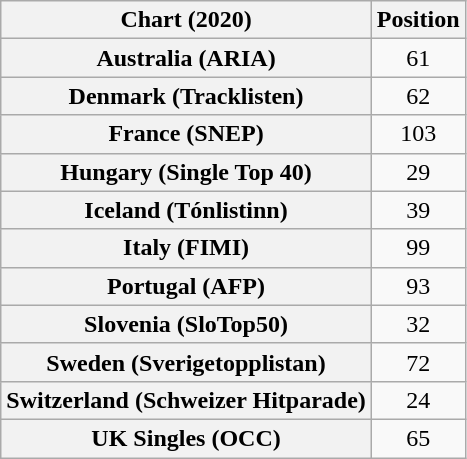<table class="wikitable sortable plainrowheaders" style="text-align:center">
<tr>
<th scope="col">Chart (2020)</th>
<th scope="col">Position</th>
</tr>
<tr>
<th scope="row">Australia (ARIA)</th>
<td>61</td>
</tr>
<tr>
<th scope="row">Denmark (Tracklisten)</th>
<td>62</td>
</tr>
<tr>
<th scope="row">France (SNEP)</th>
<td>103</td>
</tr>
<tr>
<th scope="row">Hungary (Single Top 40)</th>
<td>29</td>
</tr>
<tr>
<th scope="row">Iceland (Tónlistinn)</th>
<td>39</td>
</tr>
<tr>
<th scope="row">Italy (FIMI)</th>
<td>99</td>
</tr>
<tr>
<th scope="row">Portugal (AFP)</th>
<td>93</td>
</tr>
<tr>
<th scope="row">Slovenia (SloTop50)</th>
<td>32</td>
</tr>
<tr>
<th scope="row">Sweden (Sverigetopplistan)</th>
<td>72</td>
</tr>
<tr>
<th scope="row">Switzerland (Schweizer Hitparade)</th>
<td>24</td>
</tr>
<tr>
<th scope="row">UK Singles (OCC)</th>
<td>65</td>
</tr>
</table>
